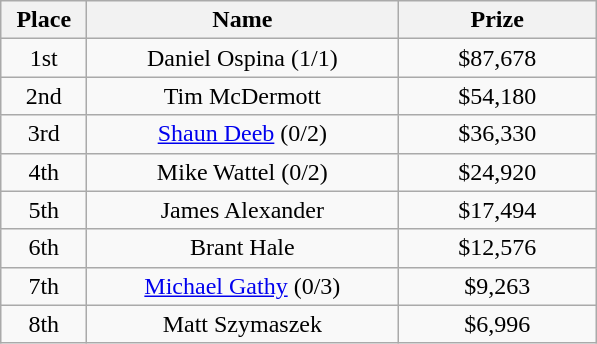<table class="wikitable">
<tr>
<th width="50">Place</th>
<th width="200">Name</th>
<th width="125">Prize</th>
</tr>
<tr>
<td align = "center">1st</td>
<td align = "center">Daniel Ospina (1/1)</td>
<td align = "center">$87,678</td>
</tr>
<tr>
<td align = "center">2nd</td>
<td align = "center">Tim McDermott</td>
<td align = "center">$54,180</td>
</tr>
<tr>
<td align = "center">3rd</td>
<td align = "center"><a href='#'>Shaun Deeb</a> (0/2)</td>
<td align = "center">$36,330</td>
</tr>
<tr>
<td align = "center">4th</td>
<td align = "center">Mike Wattel (0/2)</td>
<td align = "center">$24,920</td>
</tr>
<tr>
<td align = "center">5th</td>
<td align = "center">James Alexander</td>
<td align = "center">$17,494</td>
</tr>
<tr>
<td align = "center">6th</td>
<td align = "center">Brant Hale</td>
<td align = "center">$12,576</td>
</tr>
<tr>
<td align = "center">7th</td>
<td align = "center"><a href='#'>Michael Gathy</a> (0/3)</td>
<td align = "center">$9,263</td>
</tr>
<tr>
<td align = "center">8th</td>
<td align = "center">Matt Szymaszek</td>
<td align = "center">$6,996</td>
</tr>
</table>
